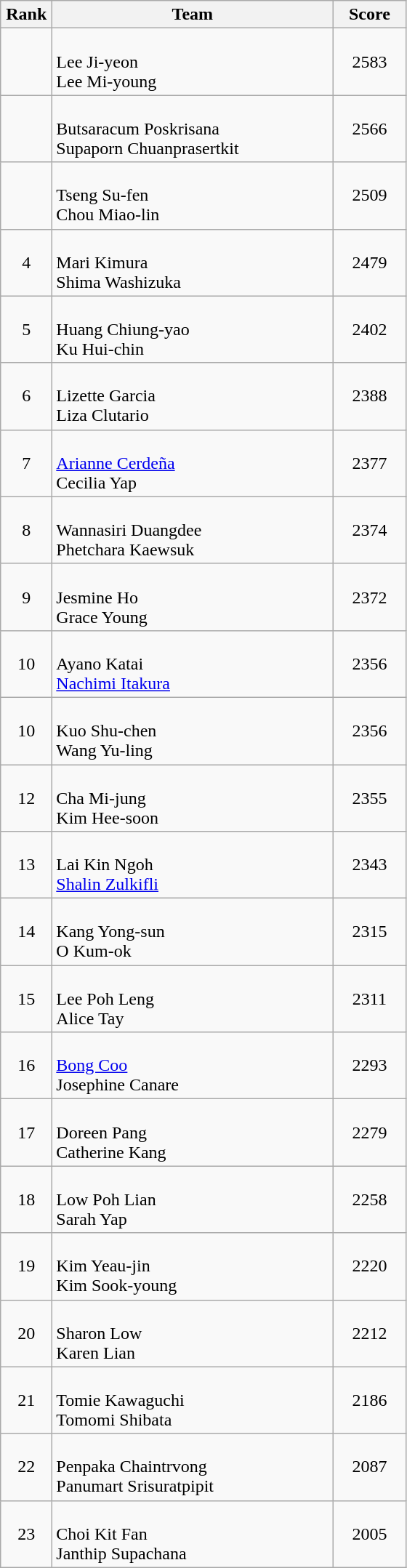<table class=wikitable style="text-align:center">
<tr>
<th width=40>Rank</th>
<th width=250>Team</th>
<th width=60>Score</th>
</tr>
<tr>
<td></td>
<td align=left><br>Lee Ji-yeon<br>Lee Mi-young</td>
<td>2583</td>
</tr>
<tr>
<td></td>
<td align=left><br>Butsaracum Poskrisana<br>Supaporn Chuanprasertkit</td>
<td>2566</td>
</tr>
<tr>
<td></td>
<td align=left><br>Tseng Su-fen<br>Chou Miao-lin</td>
<td>2509</td>
</tr>
<tr>
<td>4</td>
<td align=left><br>Mari Kimura<br>Shima Washizuka</td>
<td>2479</td>
</tr>
<tr>
<td>5</td>
<td align=left><br>Huang Chiung-yao<br>Ku Hui-chin</td>
<td>2402</td>
</tr>
<tr>
<td>6</td>
<td align=left><br>Lizette Garcia<br>Liza Clutario</td>
<td>2388</td>
</tr>
<tr>
<td>7</td>
<td align=left><br><a href='#'>Arianne Cerdeña</a><br>Cecilia Yap</td>
<td>2377</td>
</tr>
<tr>
<td>8</td>
<td align=left><br>Wannasiri Duangdee<br>Phetchara Kaewsuk</td>
<td>2374</td>
</tr>
<tr>
<td>9</td>
<td align=left><br>Jesmine Ho<br>Grace Young</td>
<td>2372</td>
</tr>
<tr>
<td>10</td>
<td align=left><br>Ayano Katai<br><a href='#'>Nachimi Itakura</a></td>
<td>2356</td>
</tr>
<tr>
<td>10</td>
<td align=left><br>Kuo Shu-chen<br>Wang Yu-ling</td>
<td>2356</td>
</tr>
<tr>
<td>12</td>
<td align=left><br>Cha Mi-jung<br>Kim Hee-soon</td>
<td>2355</td>
</tr>
<tr>
<td>13</td>
<td align=left><br>Lai Kin Ngoh<br><a href='#'>Shalin Zulkifli</a></td>
<td>2343</td>
</tr>
<tr>
<td>14</td>
<td align=left><br>Kang Yong-sun<br>O Kum-ok</td>
<td>2315</td>
</tr>
<tr>
<td>15</td>
<td align=left><br>Lee Poh Leng<br>Alice Tay</td>
<td>2311</td>
</tr>
<tr>
<td>16</td>
<td align=left><br><a href='#'>Bong Coo</a><br>Josephine Canare</td>
<td>2293</td>
</tr>
<tr>
<td>17</td>
<td align=left><br>Doreen Pang<br>Catherine Kang</td>
<td>2279</td>
</tr>
<tr>
<td>18</td>
<td align=left><br>Low Poh Lian<br>Sarah Yap</td>
<td>2258</td>
</tr>
<tr>
<td>19</td>
<td align=left><br>Kim Yeau-jin<br>Kim Sook-young</td>
<td>2220</td>
</tr>
<tr>
<td>20</td>
<td align=left><br>Sharon Low<br>Karen Lian</td>
<td>2212</td>
</tr>
<tr>
<td>21</td>
<td align=left><br>Tomie Kawaguchi<br>Tomomi Shibata</td>
<td>2186</td>
</tr>
<tr>
<td>22</td>
<td align=left><br>Penpaka Chaintrvong<br>Panumart Srisuratpipit</td>
<td>2087</td>
</tr>
<tr>
<td>23</td>
<td align=left><br>Choi Kit Fan<br>Janthip Supachana</td>
<td>2005</td>
</tr>
</table>
